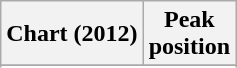<table class="wikitable sortable plainrowheaders" style="text-align: center">
<tr>
<th scope="col">Chart (2012)</th>
<th scope="col">Peak<br>position</th>
</tr>
<tr>
</tr>
<tr>
</tr>
<tr>
</tr>
<tr>
</tr>
<tr>
</tr>
<tr>
</tr>
<tr>
</tr>
</table>
